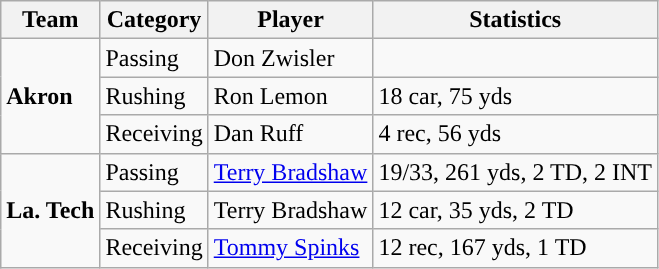<table class="wikitable">
<tr>
<th>Team</th>
<th>Category</th>
<th>Player</th>
<th>Statistics</th>
</tr>
<tr>
<td rowspan=3><strong>Akron</strong></td>
<td>Passing</td>
<td>Don Zwisler</td>
<td></td>
</tr>
<tr>
<td>Rushing</td>
<td>Ron Lemon</td>
<td>18 car, 75 yds</td>
</tr>
<tr>
<td>Receiving</td>
<td>Dan Ruff</td>
<td>4 rec, 56 yds</td>
</tr>
<tr>
<td rowspan=3><strong>La. Tech</strong></td>
<td>Passing</td>
<td><a href='#'>Terry Bradshaw</a></td>
<td>19/33, 261 yds, 2 TD, 2 INT</td>
</tr>
<tr>
<td>Rushing</td>
<td>Terry Bradshaw</td>
<td>12 car, 35 yds, 2 TD</td>
</tr>
<tr>
<td>Receiving</td>
<td><a href='#'>Tommy Spinks</a></td>
<td>12 rec, 167 yds, 1 TD</td>
</tr>
</table>
